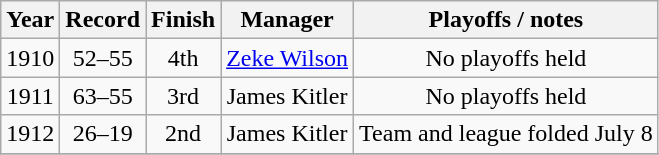<table class="wikitable">
<tr style="background: #F2F2F2;">
<th>Year</th>
<th>Record</th>
<th>Finish</th>
<th>Manager</th>
<th>Playoffs / notes</th>
</tr>
<tr align=center>
<td>1910</td>
<td>52–55</td>
<td>4th</td>
<td><a href='#'>Zeke Wilson</a></td>
<td>No playoffs held</td>
</tr>
<tr align=center>
<td>1911</td>
<td>63–55</td>
<td>3rd</td>
<td>James Kitler</td>
<td>No playoffs held</td>
</tr>
<tr align=center>
<td>1912</td>
<td>26–19</td>
<td>2nd</td>
<td>James Kitler</td>
<td>Team and league folded July 8</td>
</tr>
<tr align=center>
</tr>
</table>
